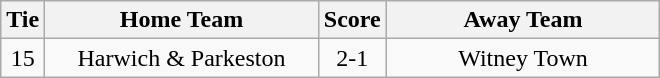<table class="wikitable" style="text-align:center;">
<tr>
<th width=20>Tie</th>
<th width=175>Home Team</th>
<th width=20>Score</th>
<th width=175>Away Team</th>
</tr>
<tr>
<td>15</td>
<td>Harwich & Parkeston</td>
<td>2-1</td>
<td>Witney Town</td>
</tr>
</table>
